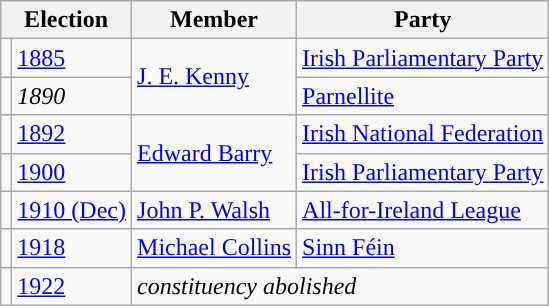<table class="wikitable">
<tr>
<th colspan="2">Election</th>
<th>Member</th>
<th>Party</th>
</tr>
<tr>
<td style="color:inherit;background-color: "></td>
<td><a href='#'>1885</a></td>
<td rowspan="2"><a href='#'>J. E. Kenny</a></td>
<td><a href='#'>Irish Parliamentary Party</a></td>
</tr>
<tr>
<td style="color:inherit;background-color: "></td>
<td><em>1890</em></td>
<td><a href='#'>Parnellite</a></td>
</tr>
<tr>
<td style="color:inherit;background-color: "></td>
<td><a href='#'>1892</a></td>
<td rowspan="2"><a href='#'>Edward Barry</a></td>
<td><a href='#'>Irish National Federation</a></td>
</tr>
<tr>
<td style="color:inherit;background-color: "></td>
<td><a href='#'>1900</a></td>
<td><a href='#'>Irish Parliamentary Party</a></td>
</tr>
<tr>
<td style="color:inherit;background-color: "></td>
<td><a href='#'>1910 (Dec)</a></td>
<td><a href='#'>John P. Walsh</a></td>
<td><a href='#'>All-for-Ireland League</a></td>
</tr>
<tr>
<td style="color:inherit;background-color: "></td>
<td><a href='#'>1918</a></td>
<td><a href='#'>Michael Collins</a></td>
<td><a href='#'>Sinn Féin</a></td>
</tr>
<tr>
<td></td>
<td><a href='#'>1922</a></td>
<td colspan="2"><em>constituency abolished</em></td>
</tr>
</table>
